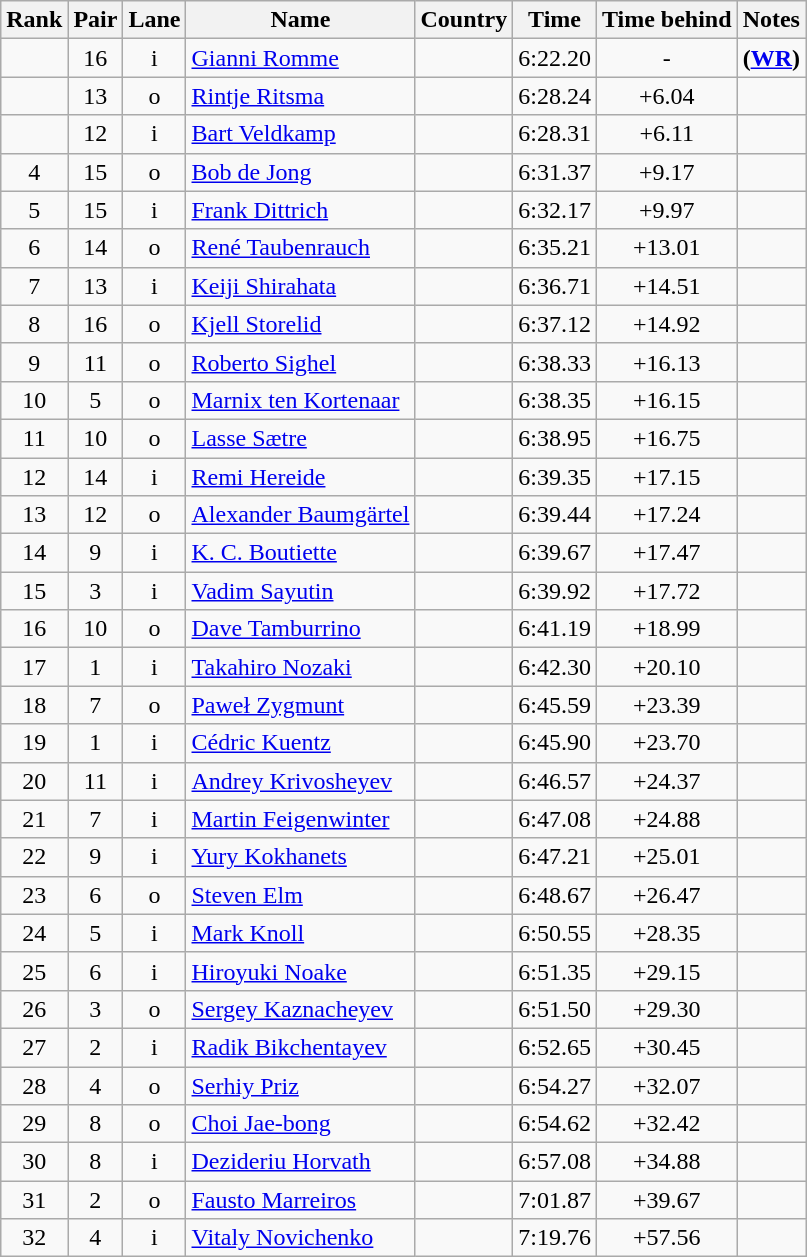<table class="wikitable sortable" style="text-align:center">
<tr>
<th>Rank</th>
<th>Pair</th>
<th>Lane</th>
<th>Name</th>
<th>Country</th>
<th>Time</th>
<th>Time behind</th>
<th>Notes</th>
</tr>
<tr>
<td></td>
<td>16</td>
<td>i</td>
<td align=left><a href='#'>Gianni Romme</a></td>
<td align=left></td>
<td>6:22.20</td>
<td>-</td>
<td><strong>(<a href='#'>WR</a>)</strong></td>
</tr>
<tr>
<td></td>
<td>13</td>
<td>o</td>
<td align=left><a href='#'>Rintje Ritsma</a></td>
<td align=left></td>
<td>6:28.24</td>
<td>+6.04</td>
<td></td>
</tr>
<tr>
<td></td>
<td>12</td>
<td>i</td>
<td align=left><a href='#'>Bart Veldkamp</a></td>
<td align=left></td>
<td>6:28.31</td>
<td>+6.11</td>
<td></td>
</tr>
<tr>
<td>4</td>
<td>15</td>
<td>o</td>
<td align=left><a href='#'>Bob de Jong</a></td>
<td align=left></td>
<td>6:31.37</td>
<td>+9.17</td>
<td></td>
</tr>
<tr>
<td>5</td>
<td>15</td>
<td>i</td>
<td align=left><a href='#'>Frank Dittrich</a></td>
<td align=left></td>
<td>6:32.17</td>
<td>+9.97</td>
<td></td>
</tr>
<tr>
<td>6</td>
<td>14</td>
<td>o</td>
<td align=left><a href='#'>René Taubenrauch</a></td>
<td align=left></td>
<td>6:35.21</td>
<td>+13.01</td>
<td></td>
</tr>
<tr>
<td>7</td>
<td>13</td>
<td>i</td>
<td align=left><a href='#'>Keiji Shirahata</a></td>
<td align=left></td>
<td>6:36.71</td>
<td>+14.51</td>
<td></td>
</tr>
<tr>
<td>8</td>
<td>16</td>
<td>o</td>
<td align=left><a href='#'>Kjell Storelid</a></td>
<td align=left></td>
<td>6:37.12</td>
<td>+14.92</td>
<td></td>
</tr>
<tr>
<td>9</td>
<td>11</td>
<td>o</td>
<td align=left><a href='#'>Roberto Sighel</a></td>
<td align=left></td>
<td>6:38.33</td>
<td>+16.13</td>
<td></td>
</tr>
<tr>
<td>10</td>
<td>5</td>
<td>o</td>
<td align=left><a href='#'>Marnix ten Kortenaar</a></td>
<td align=left></td>
<td>6:38.35</td>
<td>+16.15</td>
<td></td>
</tr>
<tr>
<td>11</td>
<td>10</td>
<td>o</td>
<td align=left><a href='#'>Lasse Sætre</a></td>
<td align=left></td>
<td>6:38.95</td>
<td>+16.75</td>
<td></td>
</tr>
<tr>
<td>12</td>
<td>14</td>
<td>i</td>
<td align=left><a href='#'>Remi Hereide</a></td>
<td align=left></td>
<td>6:39.35</td>
<td>+17.15</td>
<td></td>
</tr>
<tr>
<td>13</td>
<td>12</td>
<td>o</td>
<td align=left><a href='#'>Alexander Baumgärtel</a></td>
<td align=left></td>
<td>6:39.44</td>
<td>+17.24</td>
<td></td>
</tr>
<tr>
<td>14</td>
<td>9</td>
<td>i</td>
<td align=left><a href='#'>K. C. Boutiette</a></td>
<td align=left></td>
<td>6:39.67</td>
<td>+17.47</td>
<td></td>
</tr>
<tr>
<td>15</td>
<td>3</td>
<td>i</td>
<td align=left><a href='#'>Vadim Sayutin</a></td>
<td align=left></td>
<td>6:39.92</td>
<td>+17.72</td>
<td></td>
</tr>
<tr>
<td>16</td>
<td>10</td>
<td>o</td>
<td align=left><a href='#'>Dave Tamburrino</a></td>
<td align=left></td>
<td>6:41.19</td>
<td>+18.99</td>
<td></td>
</tr>
<tr>
<td>17</td>
<td>1</td>
<td>i</td>
<td align=left><a href='#'>Takahiro Nozaki</a></td>
<td align=left></td>
<td>6:42.30</td>
<td>+20.10</td>
<td></td>
</tr>
<tr>
<td>18</td>
<td>7</td>
<td>o</td>
<td align=left><a href='#'>Paweł Zygmunt</a></td>
<td align=left></td>
<td>6:45.59</td>
<td>+23.39</td>
<td></td>
</tr>
<tr>
<td>19</td>
<td>1</td>
<td>i</td>
<td align=left><a href='#'>Cédric Kuentz</a></td>
<td align=left></td>
<td>6:45.90</td>
<td>+23.70</td>
<td></td>
</tr>
<tr>
<td>20</td>
<td>11</td>
<td>i</td>
<td align=left><a href='#'>Andrey Krivosheyev</a></td>
<td align=left></td>
<td>6:46.57</td>
<td>+24.37</td>
<td></td>
</tr>
<tr>
<td>21</td>
<td>7</td>
<td>i</td>
<td align=left><a href='#'>Martin Feigenwinter</a></td>
<td align=left></td>
<td>6:47.08</td>
<td>+24.88</td>
<td></td>
</tr>
<tr>
<td>22</td>
<td>9</td>
<td>i</td>
<td align=left><a href='#'>Yury Kokhanets</a></td>
<td align=left></td>
<td>6:47.21</td>
<td>+25.01</td>
<td></td>
</tr>
<tr>
<td>23</td>
<td>6</td>
<td>o</td>
<td align=left><a href='#'>Steven Elm</a></td>
<td align=left></td>
<td>6:48.67</td>
<td>+26.47</td>
<td></td>
</tr>
<tr>
<td>24</td>
<td>5</td>
<td>i</td>
<td align=left><a href='#'>Mark Knoll</a></td>
<td align=left></td>
<td>6:50.55</td>
<td>+28.35</td>
<td></td>
</tr>
<tr>
<td>25</td>
<td>6</td>
<td>i</td>
<td align=left><a href='#'>Hiroyuki Noake</a></td>
<td align=left></td>
<td>6:51.35</td>
<td>+29.15</td>
<td></td>
</tr>
<tr>
<td>26</td>
<td>3</td>
<td>o</td>
<td align=left><a href='#'>Sergey Kaznacheyev</a></td>
<td align=left></td>
<td>6:51.50</td>
<td>+29.30</td>
<td></td>
</tr>
<tr>
<td>27</td>
<td>2</td>
<td>i</td>
<td align=left><a href='#'>Radik Bikchentayev</a></td>
<td align=left></td>
<td>6:52.65</td>
<td>+30.45</td>
<td></td>
</tr>
<tr>
<td>28</td>
<td>4</td>
<td>o</td>
<td align=left><a href='#'>Serhiy Priz</a></td>
<td align=left></td>
<td>6:54.27</td>
<td>+32.07</td>
<td></td>
</tr>
<tr>
<td>29</td>
<td>8</td>
<td>o</td>
<td align=left><a href='#'>Choi Jae-bong</a></td>
<td align=left></td>
<td>6:54.62</td>
<td>+32.42</td>
<td></td>
</tr>
<tr>
<td>30</td>
<td>8</td>
<td>i</td>
<td align=left><a href='#'>Dezideriu Horvath</a></td>
<td align=left></td>
<td>6:57.08</td>
<td>+34.88</td>
<td></td>
</tr>
<tr>
<td>31</td>
<td>2</td>
<td>o</td>
<td align=left><a href='#'>Fausto Marreiros</a></td>
<td align=left></td>
<td>7:01.87</td>
<td>+39.67</td>
<td></td>
</tr>
<tr>
<td>32</td>
<td>4</td>
<td>i</td>
<td align=left><a href='#'>Vitaly Novichenko</a></td>
<td align=left></td>
<td>7:19.76</td>
<td>+57.56</td>
<td></td>
</tr>
</table>
